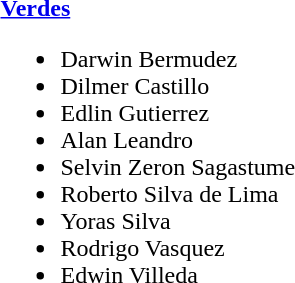<table>
<tr>
<td><strong><a href='#'>Verdes</a></strong><br><ul><li> Darwin Bermudez </li><li> Dilmer Castillo</li><li> Edlin Gutierrez </li><li> Alan Leandro</li><li> Selvin Zeron Sagastume </li><li> Roberto Silva de Lima</li><li> Yoras Silva</li><li> Rodrigo Vasquez</li><li> Edwin Villeda </li></ul></td>
</tr>
</table>
